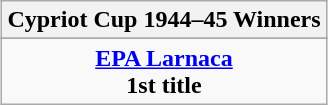<table class="wikitable" style="text-align:center;margin: 0 auto;">
<tr>
<th>Cypriot Cup 1944–45 Winners</th>
</tr>
<tr>
</tr>
<tr>
<td><strong><a href='#'>EPA Larnaca</a></strong><br><strong>1st title</strong></td>
</tr>
</table>
